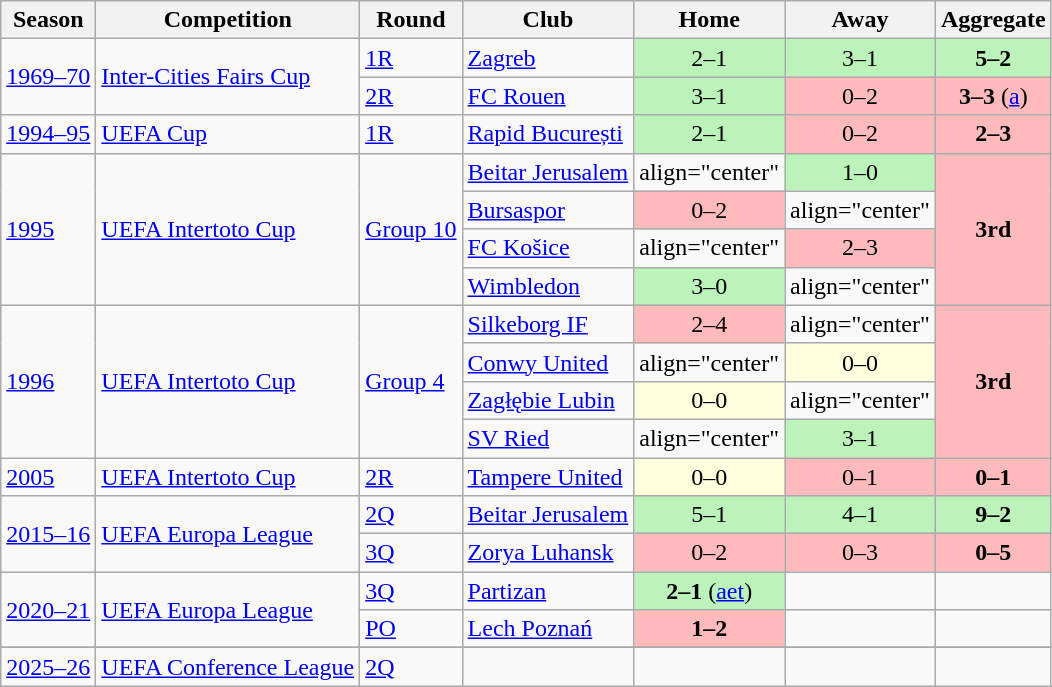<table class="wikitable">
<tr>
<th>Season</th>
<th>Competition</th>
<th>Round</th>
<th>Club</th>
<th>Home</th>
<th>Away</th>
<th>Aggregate</th>
</tr>
<tr>
<td rowspan="2"><a href='#'>1969–70</a></td>
<td rowspan="2"><a href='#'>Inter-Cities Fairs Cup</a></td>
<td><a href='#'>1R</a></td>
<td> <a href='#'>Zagreb</a></td>
<td align="center" style="background: #BBF3BB;">2–1</td>
<td align="center" style="background: #BBF3BB;">3–1</td>
<td align="center" style="background: #BBF3BB;"><strong>5–2</strong></td>
</tr>
<tr>
<td><a href='#'>2R</a></td>
<td> <a href='#'>FC Rouen</a></td>
<td align="center" style="background: #BBF3BB;">3–1</td>
<td align="center" style="background: #FFBBBB;">0–2</td>
<td align="center" style="background: #FFBBBB;"><strong>3–3</strong> (<a href='#'>a</a>)</td>
</tr>
<tr>
<td><a href='#'>1994–95</a></td>
<td><a href='#'>UEFA Cup</a></td>
<td><a href='#'>1R</a></td>
<td> <a href='#'>Rapid București</a></td>
<td align="center" style="background: #BBF3BB;">2–1</td>
<td align="center" style="background: #FFBBBB;">0–2</td>
<td align="center" style="background: #FFBBBB;"><strong>2–3</strong></td>
</tr>
<tr>
<td rowspan="4"><a href='#'>1995</a></td>
<td rowspan="4"><a href='#'>UEFA Intertoto Cup</a></td>
<td rowspan="4"><a href='#'>Group 10</a></td>
<td> <a href='#'>Beitar Jerusalem</a></td>
<td>align="center" </td>
<td align="center" style="background: #BBF3BB;">1–0</td>
<td align="center" rowspan=4 style="background: #FFBBBB;"><strong>3rd</strong></td>
</tr>
<tr>
<td> <a href='#'>Bursaspor</a></td>
<td align="center" style="background: #FFBBBB;">0–2</td>
<td>align="center" </td>
</tr>
<tr>
<td> <a href='#'>FC Košice</a></td>
<td>align="center" </td>
<td align="center" style="background: #FFBBBB;">2–3</td>
</tr>
<tr>
<td> <a href='#'>Wimbledon</a></td>
<td align="center" style="background: #BBF3BB;">3–0</td>
<td>align="center" </td>
</tr>
<tr>
<td rowspan="4"><a href='#'>1996</a></td>
<td rowspan="4"><a href='#'>UEFA Intertoto Cup</a></td>
<td rowspan="4"><a href='#'>Group 4</a></td>
<td> <a href='#'>Silkeborg IF</a></td>
<td align="center" style="background: #FFBBBB;">2–4</td>
<td>align="center" </td>
<td align="center" rowspan=4 style="background: #FFBBBB;"><strong>3rd</strong></td>
</tr>
<tr>
<td> <a href='#'>Conwy United</a></td>
<td>align="center" </td>
<td align="center" style="background: #ffffdd;">0–0</td>
</tr>
<tr>
<td> <a href='#'>Zagłębie Lubin</a></td>
<td align="center" style="background: #ffffdd;">0–0</td>
<td>align="center" </td>
</tr>
<tr>
<td> <a href='#'>SV Ried</a></td>
<td>align="center" </td>
<td align="center" style="background: #BBF3BB;">3–1</td>
</tr>
<tr>
<td><a href='#'>2005</a></td>
<td><a href='#'>UEFA Intertoto Cup</a></td>
<td><a href='#'>2R</a></td>
<td> <a href='#'>Tampere United</a></td>
<td align="center" style="background: #ffffdd;">0–0</td>
<td align="center" style="background: #FFBBBB;">0–1</td>
<td align="center" style="background: #FFBBBB;"><strong>0–1</strong></td>
</tr>
<tr>
<td rowspan=2><a href='#'>2015–16</a></td>
<td rowspan=2><a href='#'>UEFA Europa League</a></td>
<td><a href='#'>2Q</a></td>
<td> <a href='#'>Beitar Jerusalem</a></td>
<td align="center" style="background: #BBF3BB;">5–1</td>
<td align="center" style="background: #BBF3BB;">4–1</td>
<td align="center" style="background: #BBF3BB;"><strong>9–2</strong></td>
</tr>
<tr>
<td><a href='#'>3Q</a></td>
<td> <a href='#'>Zorya Luhansk</a></td>
<td align="center" style="background: #FFBBBB;">0–2</td>
<td align="center" style="background: #FFBBBB;">0–3</td>
<td align="center" style="background: #FFBBBB;"><strong>0–5</strong></td>
</tr>
<tr>
<td rowspan=2><a href='#'>2020–21</a></td>
<td rowspan=2><a href='#'>UEFA Europa League</a></td>
<td><a href='#'>3Q</a></td>
<td> <a href='#'>Partizan</a></td>
<td align="center" style="background: #BBF3BB;"><strong>2–1</strong> (<a href='#'>aet</a>)</td>
<td></td>
<td></td>
</tr>
<tr>
<td><a href='#'>PO</a></td>
<td> <a href='#'>Lech Poznań</a></td>
<td align="center" style="background: #FFBBBB;"><strong>1–2</strong></td>
<td></td>
<td></td>
</tr>
<tr>
</tr>
<tr>
<td><a href='#'>2025–26</a></td>
<td><a href='#'>UEFA Conference League</a></td>
<td><a href='#'>2Q</a></td>
<td></td>
<td></td>
<td></td>
<td></td>
</tr>
</table>
